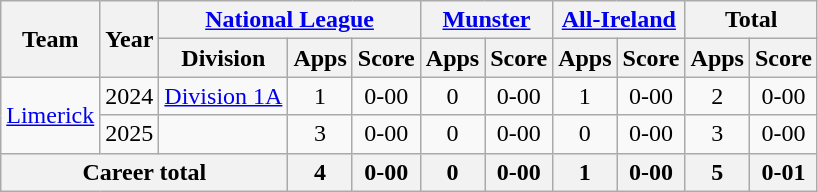<table class="wikitable" style="text-align:center">
<tr>
<th rowspan="2">Team</th>
<th rowspan="2">Year</th>
<th colspan="3"><a href='#'>National League</a></th>
<th colspan="2"><a href='#'>Munster</a></th>
<th colspan="2"><a href='#'>All-Ireland</a></th>
<th colspan="2">Total</th>
</tr>
<tr>
<th>Division</th>
<th>Apps</th>
<th>Score</th>
<th>Apps</th>
<th>Score</th>
<th>Apps</th>
<th>Score</th>
<th>Apps</th>
<th>Score</th>
</tr>
<tr>
<td rowspan="2"><a href='#'>Limerick</a></td>
<td>2024</td>
<td rowspan="1"><a href='#'>Division 1A</a></td>
<td>1</td>
<td>0-00</td>
<td>0</td>
<td>0-00</td>
<td>1</td>
<td>0-00</td>
<td>2</td>
<td>0-00</td>
</tr>
<tr>
<td>2025</td>
<td></td>
<td>3</td>
<td>0-00</td>
<td>0</td>
<td>0-00</td>
<td>0</td>
<td>0-00</td>
<td>3</td>
<td>0-00</td>
</tr>
<tr>
<th colspan="3">Career total</th>
<th>4</th>
<th>0-00</th>
<th>0</th>
<th>0-00</th>
<th>1</th>
<th>0-00</th>
<th>5</th>
<th>0-01</th>
</tr>
</table>
